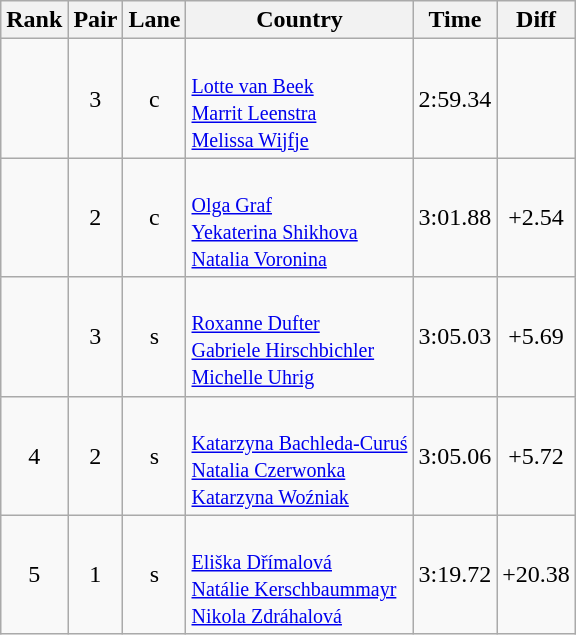<table class="wikitable sortable" style="text-align:center">
<tr>
<th>Rank</th>
<th>Pair</th>
<th>Lane</th>
<th>Country</th>
<th>Time</th>
<th>Diff</th>
</tr>
<tr>
<td></td>
<td>3</td>
<td>c</td>
<td align=left><br><small><a href='#'>Lotte van Beek</a><br><a href='#'>Marrit Leenstra</a><br><a href='#'>Melissa Wijfje</a></small></td>
<td>2:59.34</td>
<td></td>
</tr>
<tr>
<td></td>
<td>2</td>
<td>c</td>
<td align=left><br><small><a href='#'>Olga Graf</a><br><a href='#'>Yekaterina Shikhova</a><br><a href='#'>Natalia Voronina</a></small></td>
<td>3:01.88</td>
<td>+2.54</td>
</tr>
<tr>
<td></td>
<td>3</td>
<td>s</td>
<td align=left><br><small><a href='#'>Roxanne Dufter</a><br><a href='#'>Gabriele Hirschbichler</a><br><a href='#'>Michelle Uhrig</a></small></td>
<td>3:05.03</td>
<td>+5.69</td>
</tr>
<tr>
<td>4</td>
<td>2</td>
<td>s</td>
<td align=left><br><small><a href='#'>Katarzyna Bachleda-Curuś</a><br><a href='#'>Natalia Czerwonka</a><br><a href='#'>Katarzyna Woźniak</a></small></td>
<td>3:05.06</td>
<td>+5.72</td>
</tr>
<tr>
<td>5</td>
<td>1</td>
<td>s</td>
<td align=left><br><small><a href='#'>Eliška Dřímalová</a><br><a href='#'>Natálie Kerschbaummayr</a><br><a href='#'>Nikola Zdráhalová</a></small></td>
<td>3:19.72</td>
<td>+20.38</td>
</tr>
</table>
